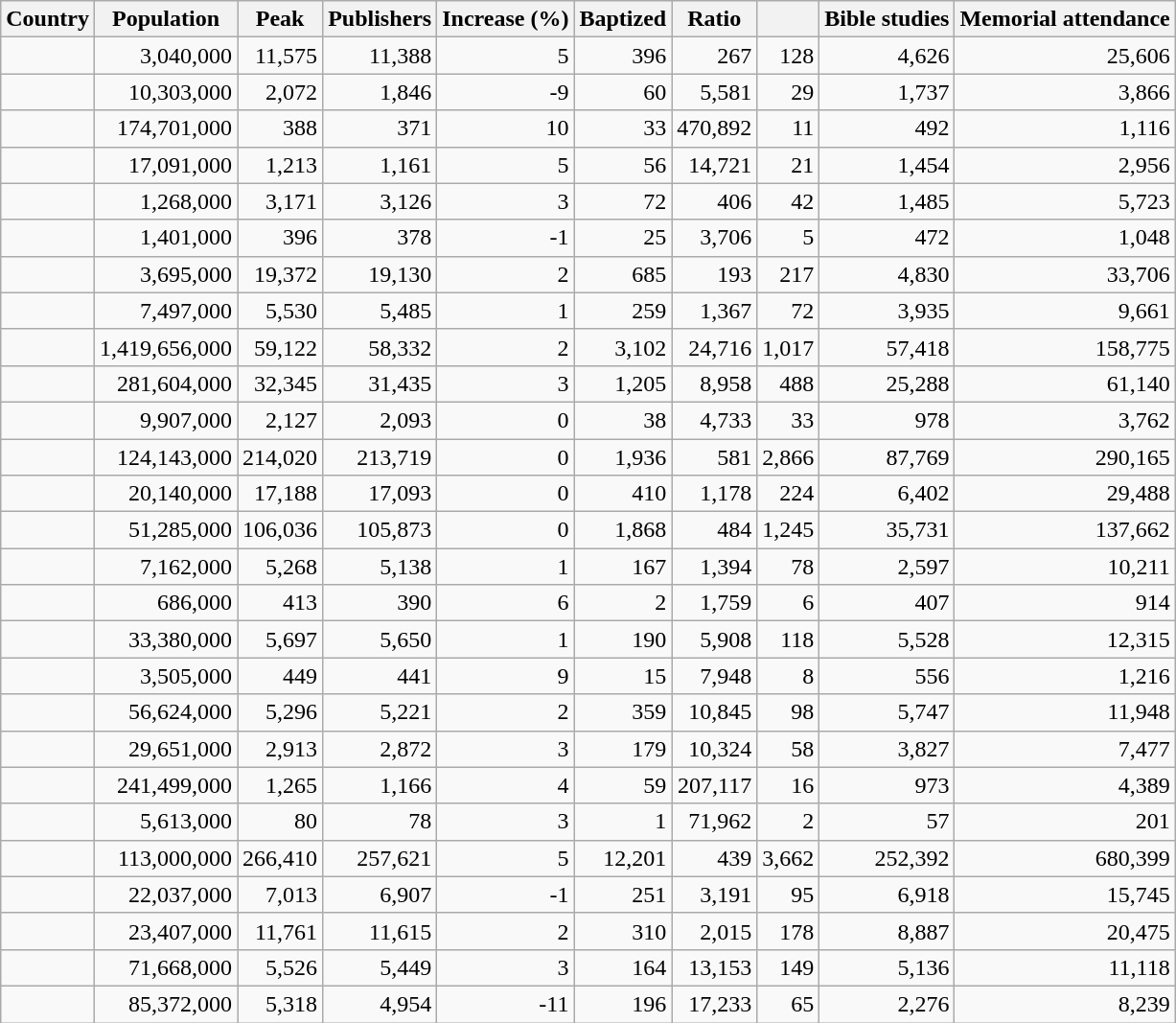<table class="wikitable sortable col1left" border="1" style="text-align:right">
<tr>
<th>Country</th>
<th>Population</th>
<th>Peak</th>
<th>Publishers</th>
<th>Increase (%)</th>
<th>Baptized</th>
<th>Ratio</th>
<th></th>
<th>Bible studies</th>
<th>Memorial attendance</th>
</tr>
<tr>
<td></td>
<td>3,040,000</td>
<td>11,575</td>
<td>11,388</td>
<td>5</td>
<td>396</td>
<td>267</td>
<td>128</td>
<td>4,626</td>
<td>25,606</td>
</tr>
<tr>
<td></td>
<td>10,303,000</td>
<td>2,072</td>
<td>1,846</td>
<td>-9</td>
<td>60</td>
<td>5,581</td>
<td>29</td>
<td>1,737</td>
<td>3,866</td>
</tr>
<tr>
<td></td>
<td>174,701,000</td>
<td>388</td>
<td>371</td>
<td>10</td>
<td>33</td>
<td>470,892</td>
<td>11</td>
<td>492</td>
<td>1,116</td>
</tr>
<tr>
<td></td>
<td>17,091,000</td>
<td>1,213</td>
<td>1,161</td>
<td>5</td>
<td>56</td>
<td>14,721</td>
<td>21</td>
<td>1,454</td>
<td>2,956</td>
</tr>
<tr>
<td></td>
<td>1,268,000</td>
<td>3,171</td>
<td>3,126</td>
<td>3</td>
<td>72</td>
<td>406</td>
<td>42</td>
<td>1,485</td>
<td>5,723</td>
</tr>
<tr>
<td></td>
<td>1,401,000</td>
<td>396</td>
<td>378</td>
<td>-1</td>
<td>25</td>
<td>3,706</td>
<td>5</td>
<td>472</td>
<td>1,048</td>
</tr>
<tr>
<td></td>
<td>3,695,000</td>
<td>19,372</td>
<td>19,130</td>
<td>2</td>
<td>685</td>
<td>193</td>
<td>217</td>
<td>4,830</td>
<td>33,706</td>
</tr>
<tr>
<td></td>
<td>7,497,000</td>
<td>5,530</td>
<td>5,485</td>
<td>1</td>
<td>259</td>
<td>1,367</td>
<td>72</td>
<td>3,935</td>
<td>9,661</td>
</tr>
<tr>
<td></td>
<td>1,419,656,000</td>
<td>59,122</td>
<td>58,332</td>
<td>2</td>
<td>3,102</td>
<td>24,716</td>
<td>1,017</td>
<td>57,418</td>
<td>158,775</td>
</tr>
<tr>
<td></td>
<td>281,604,000</td>
<td>32,345</td>
<td>31,435</td>
<td>3</td>
<td>1,205</td>
<td>8,958</td>
<td>488</td>
<td>25,288</td>
<td>61,140</td>
</tr>
<tr>
<td></td>
<td>9,907,000</td>
<td>2,127</td>
<td>2,093</td>
<td>0</td>
<td>38</td>
<td>4,733</td>
<td>33</td>
<td>978</td>
<td>3,762</td>
</tr>
<tr>
<td></td>
<td>124,143,000</td>
<td>214,020</td>
<td>213,719</td>
<td>0</td>
<td>1,936</td>
<td>581</td>
<td>2,866</td>
<td>87,769</td>
<td>290,165</td>
</tr>
<tr>
<td></td>
<td>20,140,000</td>
<td>17,188</td>
<td>17,093</td>
<td>0</td>
<td>410</td>
<td>1,178</td>
<td>224</td>
<td>6,402</td>
<td>29,488</td>
</tr>
<tr>
<td></td>
<td>51,285,000</td>
<td>106,036</td>
<td>105,873</td>
<td>0</td>
<td>1,868</td>
<td>484</td>
<td>1,245</td>
<td>35,731</td>
<td>137,662</td>
</tr>
<tr>
<td></td>
<td>7,162,000</td>
<td>5,268</td>
<td>5,138</td>
<td>1</td>
<td>167</td>
<td>1,394</td>
<td>78</td>
<td>2,597</td>
<td>10,211</td>
</tr>
<tr>
<td></td>
<td>686,000</td>
<td>413</td>
<td>390</td>
<td>6</td>
<td>2</td>
<td>1,759</td>
<td>6</td>
<td>407</td>
<td>914</td>
</tr>
<tr>
<td></td>
<td>33,380,000</td>
<td>5,697</td>
<td>5,650</td>
<td>1</td>
<td>190</td>
<td>5,908</td>
<td>118</td>
<td>5,528</td>
<td>12,315</td>
</tr>
<tr>
<td></td>
<td>3,505,000</td>
<td>449</td>
<td>441</td>
<td>9</td>
<td>15</td>
<td>7,948</td>
<td>8</td>
<td>556</td>
<td>1,216</td>
</tr>
<tr>
<td></td>
<td>56,624,000</td>
<td>5,296</td>
<td>5,221</td>
<td>2</td>
<td>359</td>
<td>10,845</td>
<td>98</td>
<td>5,747</td>
<td>11,948</td>
</tr>
<tr>
<td></td>
<td>29,651,000</td>
<td>2,913</td>
<td>2,872</td>
<td>3</td>
<td>179</td>
<td>10,324</td>
<td>58</td>
<td>3,827</td>
<td>7,477</td>
</tr>
<tr>
<td></td>
<td>241,499,000</td>
<td>1,265</td>
<td>1,166</td>
<td>4</td>
<td>59</td>
<td>207,117</td>
<td>16</td>
<td>973</td>
<td>4,389</td>
</tr>
<tr>
<td></td>
<td>5,613,000</td>
<td>80</td>
<td>78</td>
<td>3</td>
<td>1</td>
<td>71,962</td>
<td>2</td>
<td>57</td>
<td>201</td>
</tr>
<tr>
<td></td>
<td>113,000,000</td>
<td>266,410</td>
<td>257,621</td>
<td>5</td>
<td>12,201</td>
<td>439</td>
<td>3,662</td>
<td>252,392</td>
<td>680,399</td>
</tr>
<tr>
<td></td>
<td>22,037,000</td>
<td>7,013</td>
<td>6,907</td>
<td>-1</td>
<td>251</td>
<td>3,191</td>
<td>95</td>
<td>6,918</td>
<td>15,745</td>
</tr>
<tr>
<td></td>
<td>23,407,000</td>
<td>11,761</td>
<td>11,615</td>
<td>2</td>
<td>310</td>
<td>2,015</td>
<td>178</td>
<td>8,887</td>
<td>20,475</td>
</tr>
<tr>
<td></td>
<td>71,668,000</td>
<td>5,526</td>
<td>5,449</td>
<td>3</td>
<td>164</td>
<td>13,153</td>
<td>149</td>
<td>5,136</td>
<td>11,118</td>
</tr>
<tr>
<td></td>
<td>85,372,000</td>
<td>5,318</td>
<td>4,954</td>
<td>-11</td>
<td>196</td>
<td>17,233</td>
<td>65</td>
<td>2,276</td>
<td>8,239</td>
</tr>
</table>
